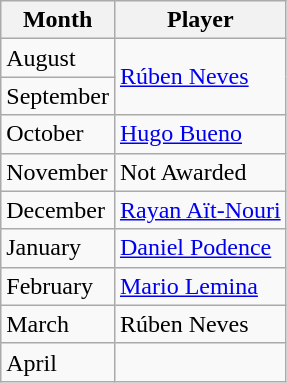<table class="wikitable" style="text-align:left">
<tr>
<th>Month</th>
<th>Player</th>
</tr>
<tr>
<td>August</td>
<td rowspan="2"> <a href='#'>Rúben Neves</a></td>
</tr>
<tr>
<td>September</td>
</tr>
<tr>
<td>October</td>
<td> <a href='#'>Hugo Bueno</a></td>
</tr>
<tr>
<td>November</td>
<td>Not Awarded</td>
</tr>
<tr>
<td>December</td>
<td> <a href='#'>Rayan Aït-Nouri</a></td>
</tr>
<tr>
<td>January</td>
<td> <a href='#'>Daniel Podence</a></td>
</tr>
<tr>
<td>February</td>
<td> <a href='#'>Mario Lemina</a></td>
</tr>
<tr>
<td>March</td>
<td> Rúben Neves</td>
</tr>
<tr>
<td>April</td>
<td></td>
</tr>
</table>
